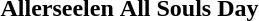<table>
<tr>
<th>Allerseelen</th>
<th>All Souls Day</th>
</tr>
<tr>
<td></td>
<td></td>
</tr>
</table>
